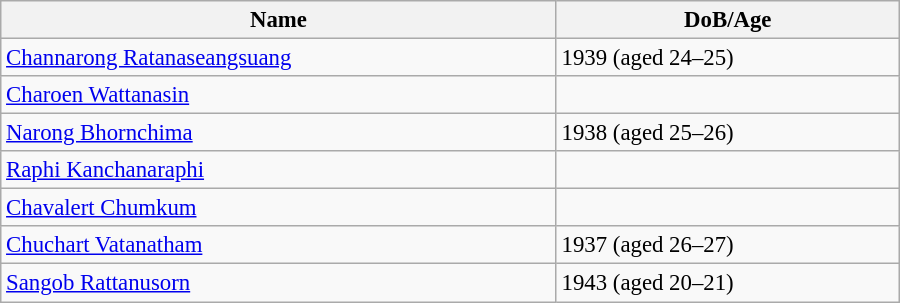<table class="wikitable" style="width:600px; font-size:95%;">
<tr>
<th align="left">Name</th>
<th align="left">DoB/Age</th>
</tr>
<tr>
<td align="left"><a href='#'>Channarong Ratanaseangsuang</a></td>
<td align="left">1939 (aged 24–25)</td>
</tr>
<tr>
<td align="left"><a href='#'>Charoen Wattanasin</a></td>
<td align="left"></td>
</tr>
<tr>
<td align="left"><a href='#'>Narong Bhornchima</a></td>
<td align="left">1938 (aged 25–26)</td>
</tr>
<tr>
<td align="left"><a href='#'>Raphi Kanchanaraphi</a></td>
<td align="left"></td>
</tr>
<tr>
<td align="left"><a href='#'>Chavalert Chumkum</a></td>
<td align="left"></td>
</tr>
<tr>
<td align="left"><a href='#'>Chuchart Vatanatham</a></td>
<td align="left">1937 (aged 26–27)</td>
</tr>
<tr>
<td align="left"><a href='#'>Sangob Rattanusorn</a></td>
<td align="left">1943 (aged 20–21)</td>
</tr>
</table>
